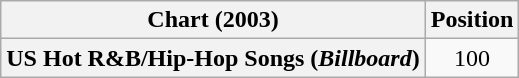<table class="wikitable plainrowheaders" style="text-align:center">
<tr>
<th scope="col">Chart (2003)</th>
<th scope="col">Position</th>
</tr>
<tr>
<th scope="row">US Hot R&B/Hip-Hop Songs (<em>Billboard</em>)</th>
<td>100</td>
</tr>
</table>
